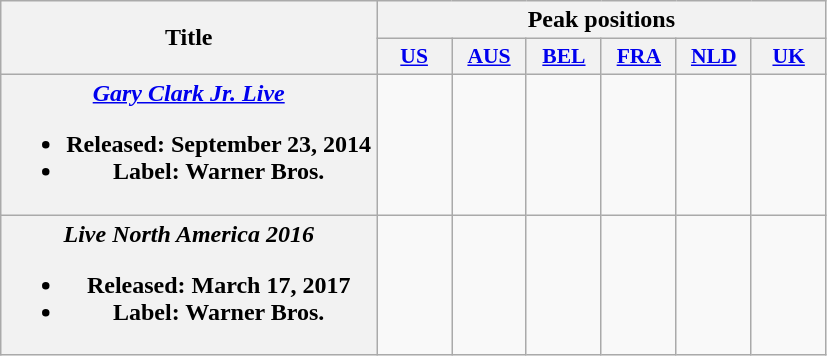<table class="wikitable plainrowheaders">
<tr>
<th scope="col" rowspan="2">Title</th>
<th scope="col" colspan="6">Peak positions</th>
</tr>
<tr>
<th scope="col" style="width:3em;font-size:90%;"><a href='#'>US</a><br></th>
<th scope="col" style="width:3em;font-size:90%;"><a href='#'>AUS</a><br></th>
<th scope="col" style="width:3em;font-size:90%;"><a href='#'>BEL</a><br></th>
<th scope="col" style="width:3em;font-size:90%;"><a href='#'>FRA</a><br></th>
<th scope="col" style="width:3em;font-size:90%;"><a href='#'>NLD</a><br></th>
<th scope="col" style="width:3em;font-size:90%;"><a href='#'>UK</a><br></th>
</tr>
<tr>
<th scope="row"><em><a href='#'>Gary Clark Jr. Live</a></em><br><ul><li>Released: September 23, 2014</li><li>Label: Warner Bros.</li></ul></th>
<td></td>
<td></td>
<td></td>
<td></td>
<td></td>
<td></td>
</tr>
<tr>
<th scope="row"><em>Live North America 2016</em><br><ul><li>Released: March 17, 2017</li><li>Label: Warner Bros.</li></ul></th>
<td></td>
<td></td>
<td></td>
<td></td>
<td></td>
<td></td>
</tr>
</table>
